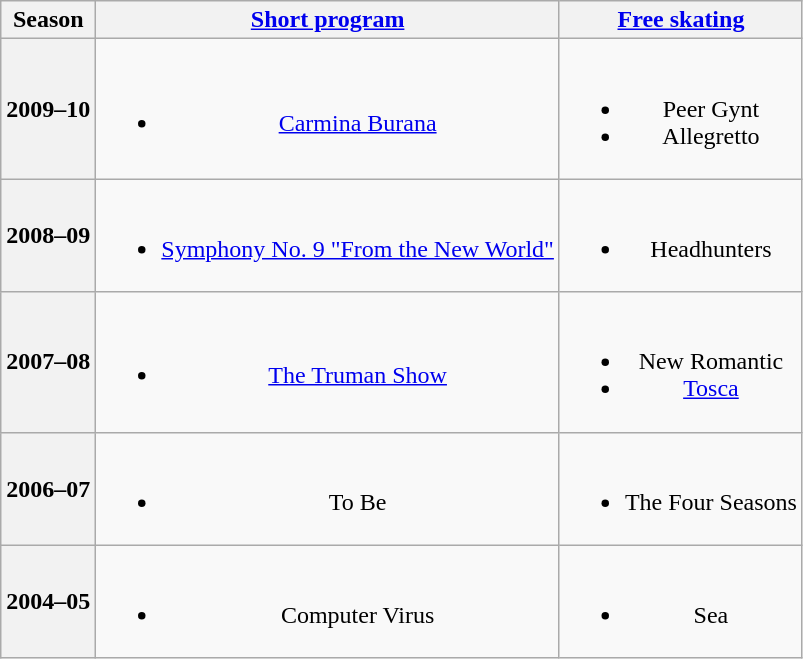<table class="wikitable" style="text-align:center">
<tr>
<th>Season</th>
<th><a href='#'>Short program</a></th>
<th><a href='#'>Free skating</a></th>
</tr>
<tr>
<th>2009–10 <br> </th>
<td><br><ul><li><a href='#'>Carmina Burana</a> <br></li></ul></td>
<td><br><ul><li>Peer Gynt <br></li><li>Allegretto</li></ul></td>
</tr>
<tr>
<th>2008–09 <br> </th>
<td><br><ul><li><a href='#'>Symphony No. 9 "From the New World"</a> <br></li></ul></td>
<td><br><ul><li>Headhunters <br></li></ul></td>
</tr>
<tr>
<th>2007–08 <br> </th>
<td><br><ul><li><a href='#'>The Truman Show</a></li></ul></td>
<td><br><ul><li>New Romantic <br></li><li><a href='#'>Tosca</a> <br></li></ul></td>
</tr>
<tr>
<th>2006–07 <br> </th>
<td><br><ul><li>To Be <br></li></ul></td>
<td><br><ul><li>The Four Seasons <br></li></ul></td>
</tr>
<tr>
<th>2004–05 <br> </th>
<td><br><ul><li>Computer Virus <br></li></ul></td>
<td><br><ul><li>Sea <br></li></ul></td>
</tr>
</table>
